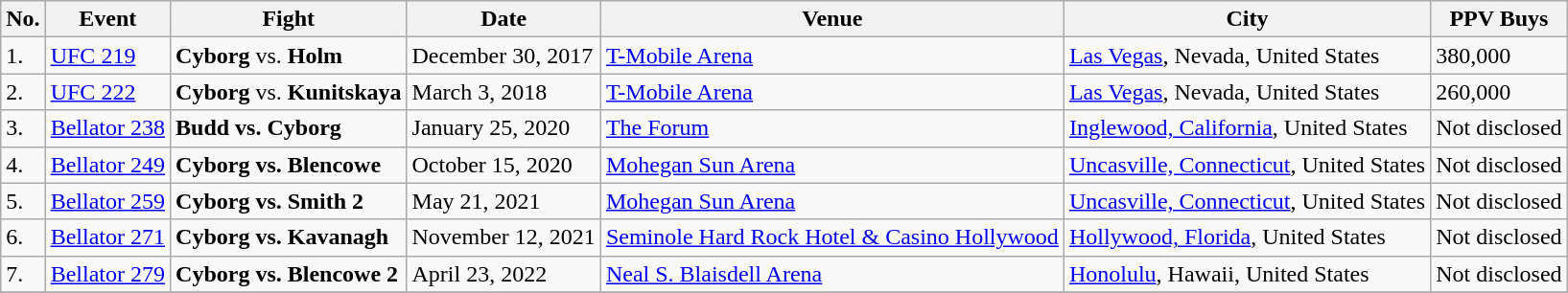<table class="wikitable sortable">
<tr>
<th>No.</th>
<th>Event</th>
<th>Fight</th>
<th>Date</th>
<th>Venue</th>
<th>City</th>
<th>PPV Buys</th>
</tr>
<tr>
<td>1.</td>
<td><a href='#'>UFC 219</a></td>
<td><strong>Cyborg</strong> vs. <strong>Holm</strong></td>
<td>December 30, 2017</td>
<td><a href='#'>T-Mobile Arena</a></td>
<td><a href='#'>Las Vegas</a>, Nevada, United States</td>
<td>380,000</td>
</tr>
<tr>
<td>2.</td>
<td><a href='#'>UFC 222</a></td>
<td><strong>Cyborg</strong> vs. <strong>Kunitskaya</strong></td>
<td>March 3, 2018</td>
<td><a href='#'>T-Mobile Arena</a></td>
<td><a href='#'>Las Vegas</a>, Nevada, United States</td>
<td>260,000</td>
</tr>
<tr>
<td>3.</td>
<td><a href='#'>Bellator 238</a></td>
<td><strong>Budd vs. Cyborg</strong></td>
<td>January 25, 2020</td>
<td><a href='#'>The Forum</a></td>
<td><a href='#'>Inglewood, California</a>, United States</td>
<td>Not disclosed</td>
</tr>
<tr>
<td>4.</td>
<td><a href='#'>Bellator 249</a></td>
<td><strong>Cyborg vs. Blencowe</strong></td>
<td>October 15, 2020</td>
<td><a href='#'>Mohegan Sun Arena</a></td>
<td><a href='#'>Uncasville, Connecticut</a>, United States</td>
<td>Not disclosed</td>
</tr>
<tr>
<td>5.</td>
<td><a href='#'>Bellator 259</a></td>
<td><strong>Cyborg vs. Smith 2</strong></td>
<td>May 21, 2021</td>
<td><a href='#'>Mohegan Sun Arena</a></td>
<td><a href='#'>Uncasville, Connecticut</a>, United States</td>
<td>Not disclosed</td>
</tr>
<tr>
<td>6.</td>
<td><a href='#'>Bellator 271</a></td>
<td><strong>Cyborg vs. Kavanagh</strong></td>
<td>November 12, 2021</td>
<td><a href='#'>Seminole Hard Rock Hotel & Casino Hollywood</a></td>
<td><a href='#'>Hollywood, Florida</a>, United States</td>
<td>Not disclosed</td>
</tr>
<tr>
<td>7.</td>
<td><a href='#'>Bellator 279</a></td>
<td><strong>Cyborg vs. Blencowe 2</strong></td>
<td>April 23, 2022</td>
<td><a href='#'>Neal S. Blaisdell Arena</a></td>
<td><a href='#'>Honolulu</a>, Hawaii, United States</td>
<td>Not disclosed</td>
</tr>
<tr>
</tr>
</table>
